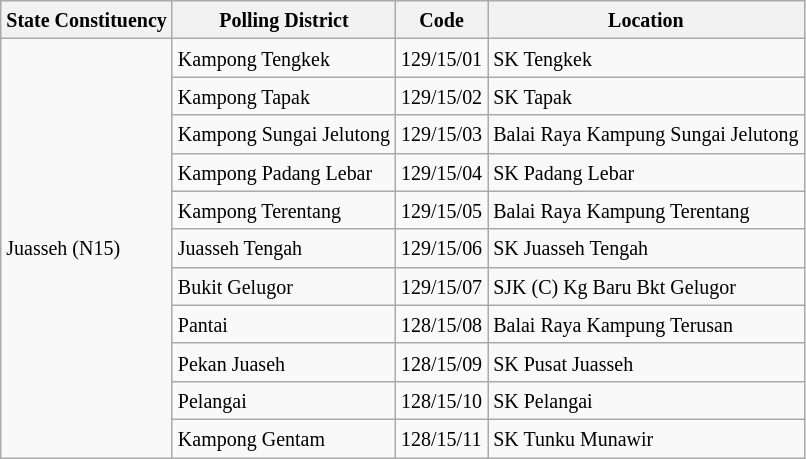<table class="wikitable sortable mw-collapsible">
<tr>
<th><small>State Constituency</small></th>
<th><small>Polling District</small></th>
<th><small>Code</small></th>
<th><small>Location</small></th>
</tr>
<tr>
<td rowspan="11"><small>Juasseh (N15)</small></td>
<td><small>Kampong Tengkek</small></td>
<td><small>129/15/01</small></td>
<td><small>SK Tengkek</small></td>
</tr>
<tr>
<td><small>Kampong Tapak</small></td>
<td><small>129/15/02</small></td>
<td><small>SK Tapak</small></td>
</tr>
<tr>
<td><small>Kampong Sungai Jelutong</small></td>
<td><small>129/15/03</small></td>
<td><small>Balai Raya Kampung Sungai Jelutong</small></td>
</tr>
<tr>
<td><small>Kampong Padang Lebar</small></td>
<td><small>129/15/04</small></td>
<td><small>SK Padang Lebar</small></td>
</tr>
<tr>
<td><small>Kampong Terentang</small></td>
<td><small>129/15/05</small></td>
<td><small>Balai Raya Kampung Terentang</small></td>
</tr>
<tr>
<td><small>Juasseh Tengah</small></td>
<td><small>129/15/06</small></td>
<td><small>SK Juasseh Tengah</small></td>
</tr>
<tr>
<td><small>Bukit Gelugor</small></td>
<td><small>129/15/07</small></td>
<td><small>SJK (C) Kg Baru Bkt Gelugor</small></td>
</tr>
<tr>
<td><small>Pantai</small></td>
<td><small>128/15/08</small></td>
<td><small>Balai Raya Kampung Terusan</small></td>
</tr>
<tr>
<td><small>Pekan Juaseh</small></td>
<td><small>128/15/09</small></td>
<td><small>SK Pusat Juasseh</small></td>
</tr>
<tr>
<td><small>Pelangai</small></td>
<td><small>128/15/10</small></td>
<td><small>SK Pelangai</small></td>
</tr>
<tr>
<td><small>Kampong Gentam</small></td>
<td><small>128/15/11</small></td>
<td><small>SK Tunku Munawir</small></td>
</tr>
</table>
